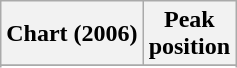<table class="wikitable sortable plainrowheaders" style="text-align:center">
<tr>
<th scope="col">Chart (2006)</th>
<th scope="col">Peak<br> position</th>
</tr>
<tr>
</tr>
<tr>
</tr>
</table>
